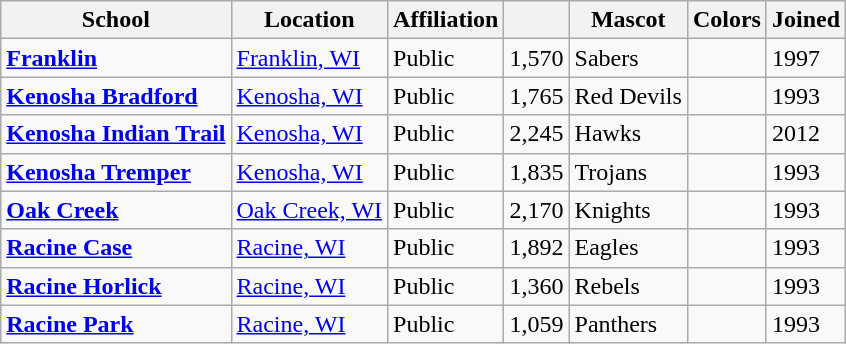<table class="wikitable sortable">
<tr>
<th>School</th>
<th>Location</th>
<th>Affiliation</th>
<th></th>
<th>Mascot</th>
<th>Colors</th>
<th>Joined</th>
</tr>
<tr>
<td><a href='#'><strong>Franklin</strong></a></td>
<td><a href='#'>Franklin, WI</a></td>
<td>Public</td>
<td>1,570</td>
<td>Sabers</td>
<td> </td>
<td>1997</td>
</tr>
<tr>
<td><a href='#'><strong>Kenosha Bradford</strong></a></td>
<td><a href='#'>Kenosha, WI</a></td>
<td>Public</td>
<td>1,765</td>
<td>Red Devils</td>
<td> </td>
<td>1993</td>
</tr>
<tr>
<td><a href='#'><strong>Kenosha Indian Trail</strong></a></td>
<td><a href='#'>Kenosha, WI</a></td>
<td>Public</td>
<td>2,245</td>
<td>Hawks</td>
<td>  </td>
<td>2012</td>
</tr>
<tr>
<td><a href='#'><strong>Kenosha Tremper</strong></a></td>
<td><a href='#'>Kenosha, WI</a></td>
<td>Public</td>
<td>1,835</td>
<td>Trojans</td>
<td> </td>
<td>1993</td>
</tr>
<tr>
<td><a href='#'><strong>Oak Creek</strong></a></td>
<td><a href='#'>Oak Creek, WI</a></td>
<td>Public</td>
<td>2,170</td>
<td>Knights</td>
<td> </td>
<td>1993</td>
</tr>
<tr>
<td><a href='#'><strong>Racine Case</strong></a></td>
<td><a href='#'>Racine, WI</a></td>
<td>Public</td>
<td>1,892</td>
<td>Eagles</td>
<td> </td>
<td>1993</td>
</tr>
<tr>
<td><a href='#'><strong>Racine Horlick</strong></a></td>
<td><a href='#'>Racine, WI</a></td>
<td>Public</td>
<td>1,360</td>
<td>Rebels</td>
<td> </td>
<td>1993</td>
</tr>
<tr>
<td><a href='#'><strong>Racine Park</strong></a></td>
<td><a href='#'>Racine, WI</a></td>
<td>Public</td>
<td>1,059</td>
<td>Panthers</td>
<td> </td>
<td>1993</td>
</tr>
</table>
